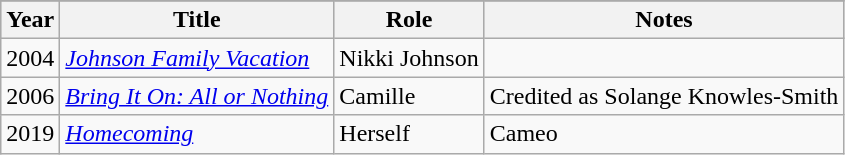<table class="wikitable plainrowheaders sortable">
<tr>
</tr>
<tr style="background:#ccc; text-align:center;">
<th>Year</th>
<th>Title</th>
<th>Role</th>
<th>Notes</th>
</tr>
<tr>
<td>2004</td>
<td><em><a href='#'>Johnson Family Vacation</a></em></td>
<td>Nikki Johnson</td>
<td></td>
</tr>
<tr>
<td>2006</td>
<td><em><a href='#'>Bring It On: All or Nothing</a></em></td>
<td>Camille</td>
<td>Credited as Solange Knowles-Smith</td>
</tr>
<tr>
<td>2019</td>
<td><em><a href='#'>Homecoming</a></em></td>
<td>Herself</td>
<td>Cameo</td>
</tr>
</table>
